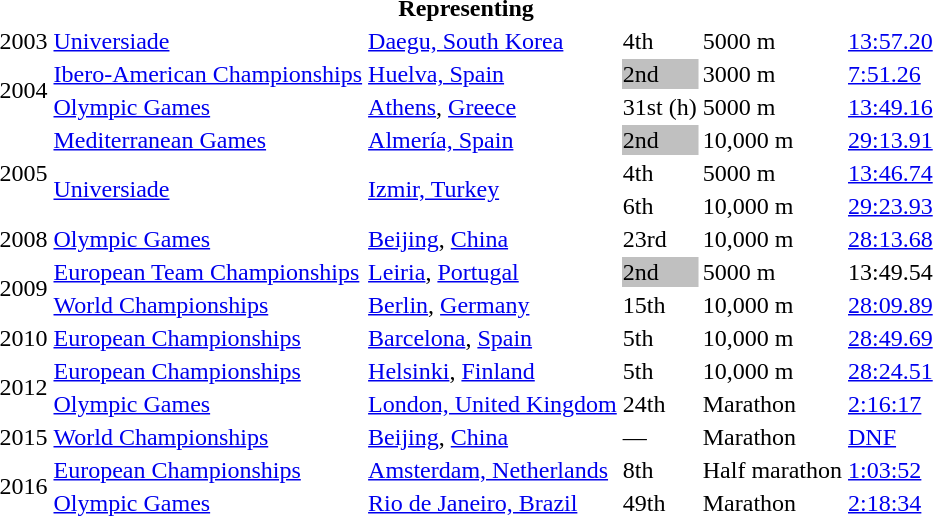<table>
<tr>
<th colspan="6">Representing </th>
</tr>
<tr>
<td>2003</td>
<td><a href='#'>Universiade</a></td>
<td><a href='#'>Daegu, South Korea</a></td>
<td>4th</td>
<td>5000 m</td>
<td><a href='#'>13:57.20</a></td>
</tr>
<tr>
<td rowspan=2>2004</td>
<td><a href='#'>Ibero-American Championships</a></td>
<td><a href='#'>Huelva, Spain</a></td>
<td bgcolor=silver>2nd</td>
<td>3000 m</td>
<td><a href='#'>7:51.26</a></td>
</tr>
<tr>
<td><a href='#'>Olympic Games</a></td>
<td><a href='#'>Athens</a>, <a href='#'>Greece</a></td>
<td>31st (h)</td>
<td>5000 m</td>
<td><a href='#'>13:49.16</a></td>
</tr>
<tr>
<td rowspan=3>2005</td>
<td><a href='#'>Mediterranean Games</a></td>
<td><a href='#'>Almería, Spain</a></td>
<td bgcolor=silver>2nd</td>
<td>10,000 m</td>
<td><a href='#'>29:13.91</a></td>
</tr>
<tr>
<td rowspan=2><a href='#'>Universiade</a></td>
<td rowspan=2><a href='#'>Izmir, Turkey</a></td>
<td>4th</td>
<td>5000 m</td>
<td><a href='#'>13:46.74</a></td>
</tr>
<tr>
<td>6th</td>
<td>10,000 m</td>
<td><a href='#'>29:23.93</a></td>
</tr>
<tr>
<td>2008</td>
<td><a href='#'>Olympic Games</a></td>
<td><a href='#'>Beijing</a>, <a href='#'>China</a></td>
<td>23rd</td>
<td>10,000 m</td>
<td><a href='#'>28:13.68</a></td>
</tr>
<tr>
<td rowspan=2>2009</td>
<td><a href='#'>European Team Championships</a></td>
<td><a href='#'>Leiria</a>, <a href='#'>Portugal</a></td>
<td bgcolor="silver">2nd</td>
<td>5000 m</td>
<td>13:49.54</td>
</tr>
<tr>
<td><a href='#'>World Championships</a></td>
<td><a href='#'>Berlin</a>, <a href='#'>Germany</a></td>
<td>15th</td>
<td>10,000 m</td>
<td><a href='#'>28:09.89</a></td>
</tr>
<tr>
<td>2010</td>
<td><a href='#'>European Championships</a></td>
<td><a href='#'>Barcelona</a>, <a href='#'>Spain</a></td>
<td>5th</td>
<td>10,000 m</td>
<td><a href='#'>28:49.69</a></td>
</tr>
<tr>
<td rowspan=2>2012</td>
<td><a href='#'>European Championships</a></td>
<td><a href='#'>Helsinki</a>, <a href='#'>Finland</a></td>
<td>5th</td>
<td>10,000 m</td>
<td><a href='#'>28:24.51</a></td>
</tr>
<tr>
<td><a href='#'>Olympic Games</a></td>
<td><a href='#'>London, United Kingdom</a></td>
<td>24th</td>
<td>Marathon</td>
<td><a href='#'>2:16:17</a></td>
</tr>
<tr>
<td>2015</td>
<td><a href='#'>World Championships</a></td>
<td><a href='#'>Beijing</a>, <a href='#'>China</a></td>
<td>—</td>
<td>Marathon</td>
<td><a href='#'>DNF</a></td>
</tr>
<tr>
<td rowspan=2>2016</td>
<td><a href='#'>European Championships</a></td>
<td><a href='#'>Amsterdam, Netherlands</a></td>
<td>8th</td>
<td>Half marathon</td>
<td><a href='#'>1:03:52</a></td>
</tr>
<tr>
<td><a href='#'>Olympic Games</a></td>
<td><a href='#'>Rio de Janeiro, Brazil</a></td>
<td>49th</td>
<td>Marathon</td>
<td><a href='#'>2:18:34</a></td>
</tr>
</table>
